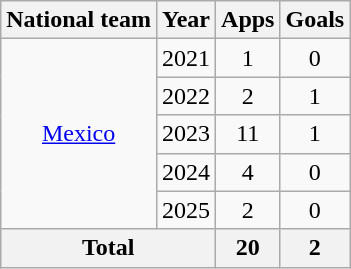<table class="wikitable" style="text-align: center;">
<tr>
<th>National team</th>
<th>Year</th>
<th>Apps</th>
<th>Goals</th>
</tr>
<tr>
<td rowspan="5" valign="center"><a href='#'>Mexico</a></td>
<td>2021</td>
<td>1</td>
<td>0</td>
</tr>
<tr>
<td>2022</td>
<td>2</td>
<td>1</td>
</tr>
<tr>
<td>2023</td>
<td>11</td>
<td>1</td>
</tr>
<tr>
<td>2024</td>
<td>4</td>
<td>0</td>
</tr>
<tr>
<td>2025</td>
<td>2</td>
<td>0</td>
</tr>
<tr>
<th colspan="2">Total</th>
<th>20</th>
<th>2</th>
</tr>
</table>
